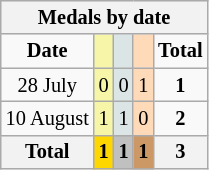<table class="wikitable" style="font-size:85%">
<tr bgcolor="#efefef">
<th colspan=6>Medals by date</th>
</tr>
<tr align=center>
<td><strong>Date</strong></td>
<td bgcolor=#f7f6a8></td>
<td bgcolor=#dce5e5></td>
<td bgcolor=#ffdab9></td>
<td><strong>Total</strong></td>
</tr>
<tr align=center>
<td>28 July</td>
<td style="background:#F7F6A8;">0</td>
<td style="background:#DCE5E5;">0</td>
<td style="background:#FFDAB9;">1</td>
<td><strong>1</strong></td>
</tr>
<tr align=center>
<td>10 August</td>
<td style="background:#F7F6A8;">1</td>
<td style="background:#DCE5E5;">1</td>
<td style="background:#FFDAB9;">0</td>
<td><strong>2</strong></td>
</tr>
<tr align=center>
<th><strong>Total</strong></th>
<th style="background:gold;"><strong>1</strong></th>
<th style="background:silver;"><strong>1</strong></th>
<th style="background:#c96;"><strong>1</strong></th>
<th>3</th>
</tr>
</table>
